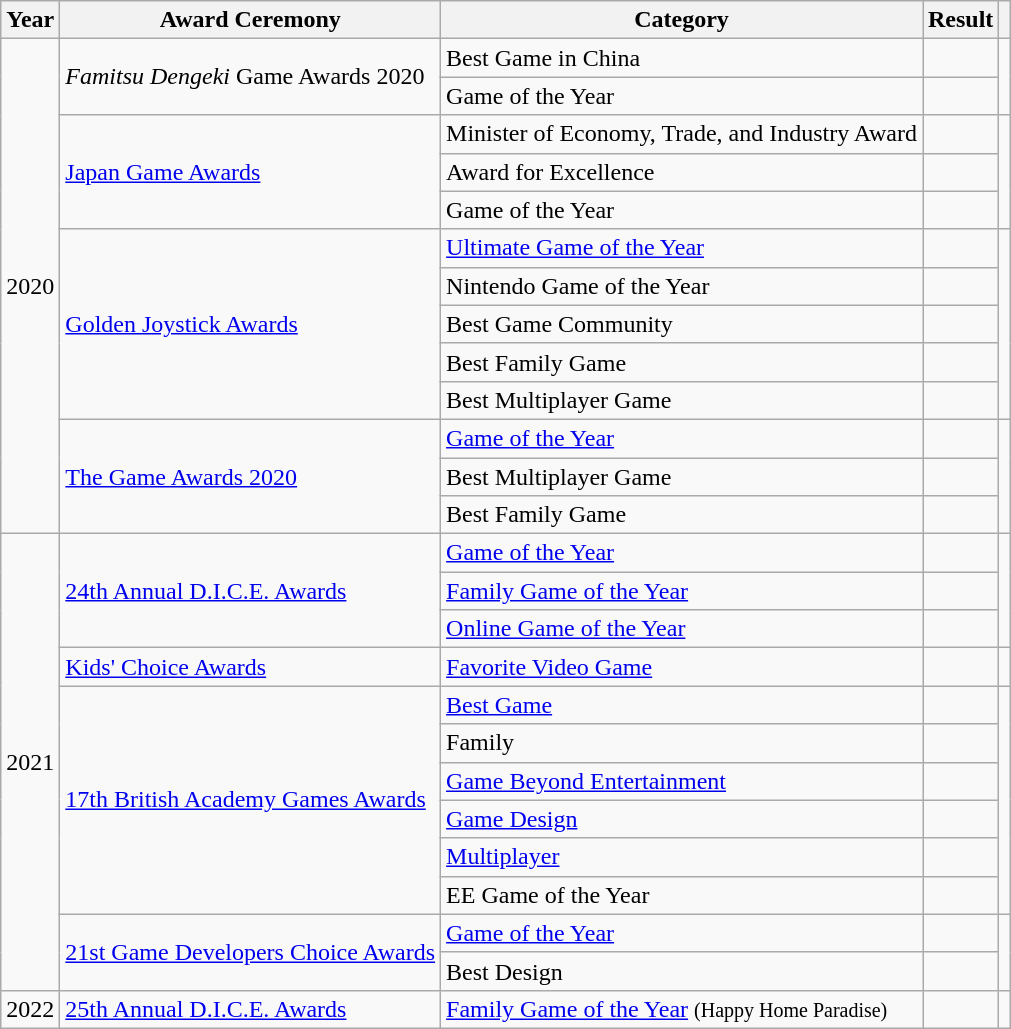<table class="wikitable plainrowheaders sortable" width="auto">
<tr>
<th scope="col">Year</th>
<th scope="col">Award Ceremony</th>
<th scope="col">Category</th>
<th scope="col">Result</th>
<th scope="col" class="unsortable"></th>
</tr>
<tr>
<td rowspan="13" style="text-align:center;">2020</td>
<td rowspan="2"><em>Famitsu Dengeki</em> Game Awards 2020</td>
<td>Best Game in China</td>
<td></td>
<td rowspan="2" style="text-align:center;"></td>
</tr>
<tr>
<td>Game of the Year</td>
<td></td>
</tr>
<tr>
<td rowspan="3"><a href='#'>Japan Game Awards</a></td>
<td>Minister of Economy, Trade, and Industry Award</td>
<td></td>
<td rowspan="3" style="text-align:center;"></td>
</tr>
<tr>
<td>Award for Excellence</td>
<td></td>
</tr>
<tr>
<td>Game of the Year</td>
<td></td>
</tr>
<tr>
<td rowspan="5"><a href='#'>Golden Joystick Awards</a></td>
<td><a href='#'>Ultimate Game of the Year</a></td>
<td></td>
<td rowspan="5" style="text-align:center;"></td>
</tr>
<tr>
<td>Nintendo Game of the Year</td>
<td></td>
</tr>
<tr>
<td>Best Game Community</td>
<td></td>
</tr>
<tr>
<td>Best Family Game</td>
<td></td>
</tr>
<tr>
<td>Best Multiplayer Game</td>
<td></td>
</tr>
<tr>
<td rowspan="3"><a href='#'>The Game Awards 2020</a></td>
<td><a href='#'>Game of the Year</a></td>
<td></td>
<td rowspan="3" style="text-align:center;"></td>
</tr>
<tr>
<td>Best Multiplayer Game</td>
<td></td>
</tr>
<tr>
<td>Best Family Game</td>
<td></td>
</tr>
<tr>
<td rowspan="12" style="text-align:center;">2021</td>
<td rowspan="3"><a href='#'>24th Annual D.I.C.E. Awards</a></td>
<td><a href='#'>Game of the Year</a></td>
<td></td>
<td rowspan="3" style="text-align:center;"></td>
</tr>
<tr>
<td><a href='#'>Family Game of the Year</a></td>
<td></td>
</tr>
<tr>
<td><a href='#'>Online Game of the Year</a></td>
<td></td>
</tr>
<tr>
<td><a href='#'>Kids' Choice Awards</a></td>
<td><a href='#'>Favorite Video Game</a></td>
<td></td>
<td style="text-align:center;"></td>
</tr>
<tr>
<td rowspan="6"><a href='#'>17th British Academy Games Awards</a></td>
<td><a href='#'>Best Game</a></td>
<td></td>
<td rowspan="6" style="text-align:center;"></td>
</tr>
<tr>
<td>Family</td>
<td></td>
</tr>
<tr>
<td><a href='#'>Game Beyond Entertainment</a></td>
<td></td>
</tr>
<tr>
<td><a href='#'>Game Design</a></td>
<td></td>
</tr>
<tr>
<td><a href='#'>Multiplayer</a></td>
<td></td>
</tr>
<tr>
<td>EE Game of the Year</td>
<td></td>
</tr>
<tr>
<td rowspan="2"><a href='#'>21st Game Developers Choice Awards</a></td>
<td><a href='#'>Game of the Year</a></td>
<td></td>
<td rowspan="2" style="text-align:center;"></td>
</tr>
<tr>
<td>Best Design</td>
<td></td>
</tr>
<tr>
<td style="text-align:center;">2022</td>
<td><a href='#'>25th Annual D.I.C.E. Awards</a></td>
<td><a href='#'>Family Game of the Year</a> <small>(Happy Home Paradise)</small></td>
<td></td>
<td style="text-align:center;"></td>
</tr>
</table>
